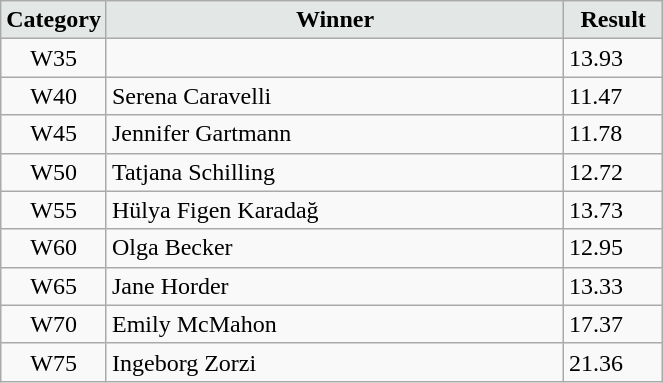<table class="wikitable" width=35%>
<tr>
<td width=15% align="center" bgcolor=#E3E7E6><strong>Category</strong></td>
<td align="center" bgcolor=#E3E7E6> <strong>Winner</strong></td>
<td width=15% align="center" bgcolor=#E3E7E6><strong>Result</strong></td>
</tr>
<tr>
<td align="center">W35</td>
<td> </td>
<td>13.93</td>
</tr>
<tr>
<td align="center">W40</td>
<td> Serena Caravelli</td>
<td>11.47</td>
</tr>
<tr>
<td align="center">W45</td>
<td> Jennifer Gartmann</td>
<td>11.78</td>
</tr>
<tr>
<td align="center">W50</td>
<td> Tatjana Schilling</td>
<td>12.72</td>
</tr>
<tr>
<td align="center">W55</td>
<td> Hülya Figen Karadağ</td>
<td>13.73</td>
</tr>
<tr>
<td align="center">W60</td>
<td> Olga Becker</td>
<td>12.95</td>
</tr>
<tr>
<td align="center">W65</td>
<td> Jane Horder</td>
<td>13.33</td>
</tr>
<tr>
<td align="center">W70</td>
<td> Emily McMahon</td>
<td>17.37</td>
</tr>
<tr>
<td align="center">W75</td>
<td> Ingeborg Zorzi</td>
<td>21.36</td>
</tr>
</table>
